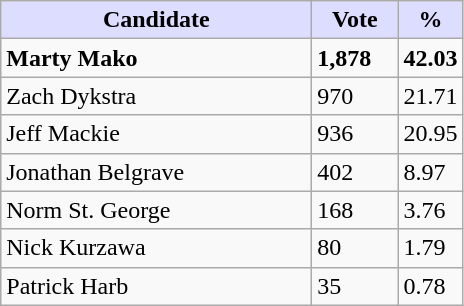<table class="wikitable">
<tr>
<th style="background:#ddf; width:200px;">Candidate</th>
<th style="background:#ddf; width:50px;">Vote</th>
<th style="background:#ddf; width:30px;">%</th>
</tr>
<tr>
<td><strong>Marty Mako</strong></td>
<td><strong>1,878</strong></td>
<td><strong>42.03</strong></td>
</tr>
<tr>
<td>Zach Dykstra</td>
<td>970</td>
<td>21.71</td>
</tr>
<tr>
<td>Jeff Mackie</td>
<td>936</td>
<td>20.95</td>
</tr>
<tr>
<td>Jonathan Belgrave</td>
<td>402</td>
<td>8.97</td>
</tr>
<tr>
<td>Norm St. George</td>
<td>168</td>
<td>3.76</td>
</tr>
<tr>
<td>Nick Kurzawa</td>
<td>80</td>
<td>1.79</td>
</tr>
<tr>
<td>Patrick Harb</td>
<td>35</td>
<td>0.78</td>
</tr>
</table>
